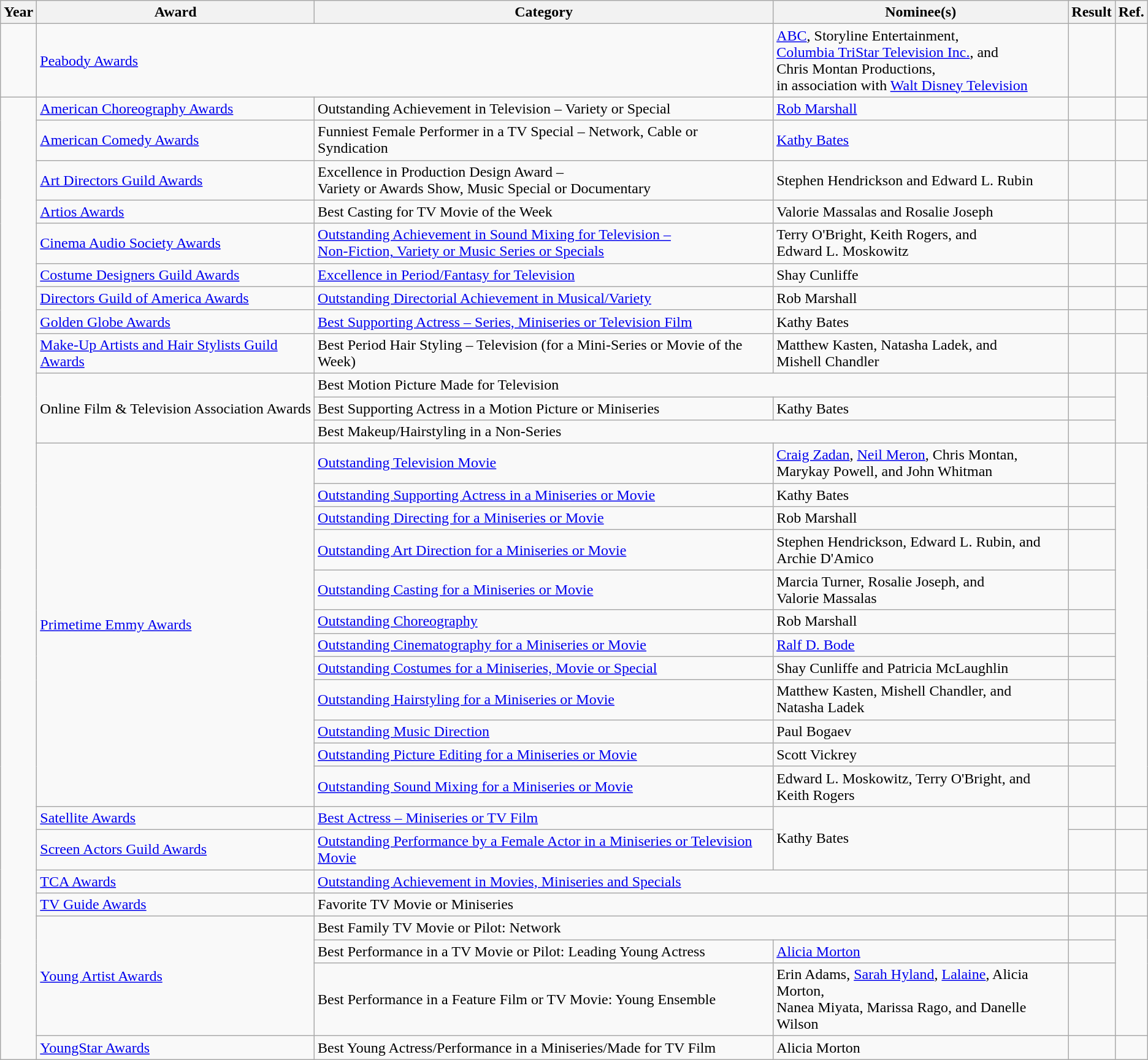<table class="wikitable plainrowheaders">
<tr>
<th>Year</th>
<th>Award</th>
<th>Category</th>
<th>Nominee(s)</th>
<th>Result</th>
<th>Ref.</th>
</tr>
<tr>
<td></td>
<td colspan="2"><a href='#'>Peabody Awards</a></td>
<td><a href='#'>ABC</a>, Storyline Entertainment, <br> <a href='#'>Columbia TriStar Television Inc.</a>, and <br> Chris Montan Productions, <br> in association with <a href='#'>Walt Disney Television</a></td>
<td></td>
<td align="center"></td>
</tr>
<tr>
<td rowspan="32"></td>
<td><a href='#'>American Choreography Awards</a></td>
<td>Outstanding Achievement in Television – Variety or Special</td>
<td><a href='#'>Rob Marshall</a></td>
<td></td>
<td align="center"></td>
</tr>
<tr>
<td><a href='#'>American Comedy Awards</a></td>
<td>Funniest Female Performer in a TV Special – Network, Cable or Syndication</td>
<td><a href='#'>Kathy Bates</a></td>
<td></td>
<td align="center"></td>
</tr>
<tr>
<td><a href='#'>Art Directors Guild Awards</a></td>
<td>Excellence in Production Design Award – <br> Variety or Awards Show, Music Special or Documentary</td>
<td>Stephen Hendrickson and Edward L. Rubin</td>
<td></td>
<td align="center"></td>
</tr>
<tr>
<td><a href='#'>Artios Awards</a></td>
<td>Best Casting for TV Movie of the Week</td>
<td>Valorie Massalas and Rosalie Joseph</td>
<td></td>
<td align="center"></td>
</tr>
<tr>
<td><a href='#'>Cinema Audio Society Awards</a></td>
<td><a href='#'>Outstanding Achievement in Sound Mixing for Television – <br> Non-Fiction, Variety or Music Series or Specials</a></td>
<td>Terry O'Bright, Keith Rogers, and <br> Edward L. Moskowitz</td>
<td></td>
<td align="center"></td>
</tr>
<tr>
<td><a href='#'>Costume Designers Guild Awards</a></td>
<td><a href='#'>Excellence in Period/Fantasy for Television</a></td>
<td>Shay Cunliffe</td>
<td></td>
<td align="center"></td>
</tr>
<tr>
<td><a href='#'>Directors Guild of America Awards</a></td>
<td><a href='#'>Outstanding Directorial Achievement in Musical/Variety</a></td>
<td>Rob Marshall</td>
<td></td>
<td align="center"></td>
</tr>
<tr>
<td><a href='#'>Golden Globe Awards</a></td>
<td><a href='#'>Best Supporting Actress – Series, Miniseries or Television Film</a></td>
<td>Kathy Bates</td>
<td></td>
<td align="center"></td>
</tr>
<tr>
<td><a href='#'>Make-Up Artists and Hair Stylists Guild Awards</a></td>
<td>Best Period Hair Styling – Television (for a Mini-Series or Movie of the Week)</td>
<td>Matthew Kasten, Natasha Ladek, and <br> Mishell Chandler</td>
<td></td>
</tr>
<tr>
<td rowspan="3">Online Film & Television Association Awards</td>
<td colspan="2">Best Motion Picture Made for Television</td>
<td></td>
<td align="center" rowspan="3"></td>
</tr>
<tr>
<td>Best Supporting Actress in a Motion Picture or Miniseries</td>
<td>Kathy Bates</td>
<td></td>
</tr>
<tr>
<td colspan="2">Best Makeup/Hairstyling in a Non-Series</td>
<td></td>
</tr>
<tr>
<td rowspan="12"><a href='#'>Primetime Emmy Awards</a></td>
<td><a href='#'>Outstanding Television Movie</a></td>
<td><a href='#'>Craig Zadan</a>, <a href='#'>Neil Meron</a>, Chris Montan, <br> Marykay Powell, and John Whitman</td>
<td></td>
<td align="center" rowspan="12"></td>
</tr>
<tr>
<td><a href='#'>Outstanding Supporting Actress in a Miniseries or Movie</a></td>
<td>Kathy Bates</td>
<td></td>
</tr>
<tr>
<td><a href='#'>Outstanding Directing for a Miniseries or Movie</a></td>
<td>Rob Marshall</td>
<td></td>
</tr>
<tr>
<td><a href='#'>Outstanding Art Direction for a Miniseries or Movie</a></td>
<td>Stephen Hendrickson, Edward L. Rubin, and <br> Archie D'Amico</td>
<td></td>
</tr>
<tr>
<td><a href='#'>Outstanding Casting for a Miniseries or Movie</a></td>
<td>Marcia Turner, Rosalie Joseph, and <br> Valorie Massalas</td>
<td></td>
</tr>
<tr>
<td><a href='#'>Outstanding Choreography</a></td>
<td>Rob Marshall</td>
<td></td>
</tr>
<tr>
<td><a href='#'>Outstanding Cinematography for a Miniseries or Movie</a></td>
<td><a href='#'>Ralf D. Bode</a></td>
<td></td>
</tr>
<tr>
<td><a href='#'>Outstanding Costumes for a Miniseries, Movie or Special</a></td>
<td>Shay Cunliffe and Patricia McLaughlin</td>
<td></td>
</tr>
<tr>
<td><a href='#'>Outstanding Hairstyling for a Miniseries or Movie</a></td>
<td>Matthew Kasten, Mishell Chandler, and <br> Natasha Ladek</td>
<td></td>
</tr>
<tr>
<td><a href='#'>Outstanding Music Direction</a></td>
<td>Paul Bogaev</td>
<td></td>
</tr>
<tr>
<td><a href='#'>Outstanding Picture Editing for a Miniseries or Movie</a></td>
<td>Scott Vickrey</td>
<td></td>
</tr>
<tr>
<td><a href='#'>Outstanding Sound Mixing for a Miniseries or Movie</a></td>
<td>Edward L. Moskowitz, Terry O'Bright, and <br> Keith Rogers</td>
<td></td>
</tr>
<tr>
<td><a href='#'>Satellite Awards</a></td>
<td><a href='#'>Best Actress – Miniseries or TV Film</a></td>
<td rowspan="2">Kathy Bates</td>
<td></td>
<td align="center"></td>
</tr>
<tr>
<td><a href='#'>Screen Actors Guild Awards</a></td>
<td><a href='#'>Outstanding Performance by a Female Actor in a Miniseries or Television Movie</a></td>
<td></td>
<td align="center"></td>
</tr>
<tr>
<td><a href='#'>TCA Awards</a></td>
<td colspan="2"><a href='#'>Outstanding Achievement in Movies, Miniseries and Specials</a></td>
<td></td>
<td align="center"></td>
</tr>
<tr>
<td><a href='#'>TV Guide Awards</a></td>
<td colspan="2">Favorite TV Movie or Miniseries</td>
<td></td>
<td align="center"></td>
</tr>
<tr>
<td rowspan="3"><a href='#'>Young Artist Awards</a></td>
<td colspan="2">Best Family TV Movie or Pilot: Network</td>
<td></td>
<td align="center" rowspan="3"></td>
</tr>
<tr>
<td>Best Performance in a TV Movie or Pilot: Leading Young Actress</td>
<td><a href='#'>Alicia Morton</a></td>
<td></td>
</tr>
<tr>
<td>Best Performance in a Feature Film or TV Movie: Young Ensemble</td>
<td>Erin Adams, <a href='#'>Sarah Hyland</a>, <a href='#'>Lalaine</a>, Alicia Morton, <br> Nanea Miyata, Marissa Rago, and Danelle Wilson</td>
<td></td>
</tr>
<tr>
<td><a href='#'>YoungStar Awards</a></td>
<td>Best Young Actress/Performance in a Miniseries/Made for TV Film</td>
<td>Alicia Morton</td>
<td></td>
<td align="center"></td>
</tr>
</table>
